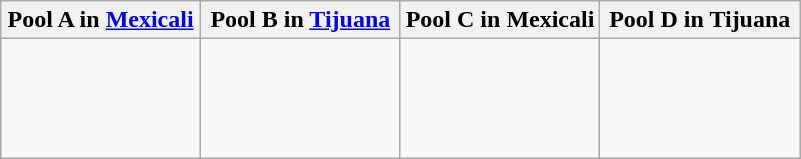<table class="wikitable">
<tr>
<th width=25%>Pool A in <a href='#'>Mexicali</a></th>
<th width=25%>Pool B in <a href='#'>Tijuana</a></th>
<th width=25%>Pool C in Mexicali</th>
<th width=25%>Pool D in Tijuana</th>
</tr>
<tr>
<td><br><br>
<br>
<br>
</td>
<td><br><br>
<br>
<br>
</td>
<td><br><br>
<br>
<br>
</td>
<td><br><br>
<br>
<br>
</td>
</tr>
</table>
